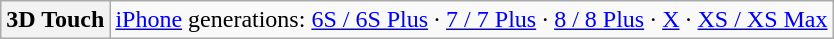<table class="wikitable">
<tr>
<th scope=row>3D Touch</th>
<td><a href='#'>iPhone</a> generations: <a href='#'>6S / 6S Plus</a> · <a href='#'>7 / 7 Plus</a> · <a href='#'>8 / 8 Plus</a> · <a href='#'>X</a> · <a href='#'>XS / XS Max</a></td>
</tr>
</table>
